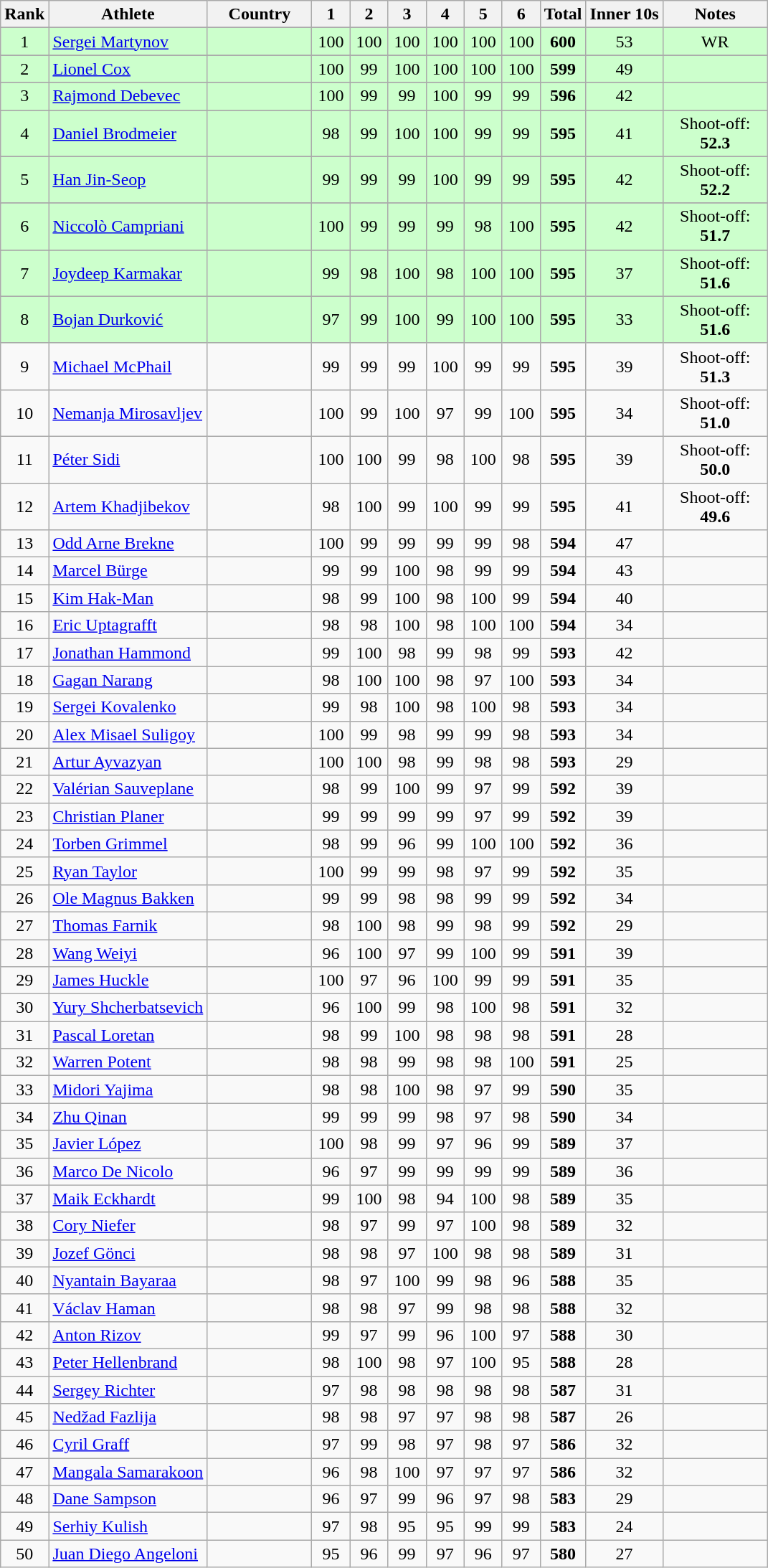<table class="wikitable sortable" style="text-align:center">
<tr>
<th>Rank</th>
<th>Athlete</th>
<th style="width: 90px">Country</th>
<th class="unsortable" style="width: 28px">1</th>
<th class="unsortable" style="width: 28px">2</th>
<th class="unsortable" style="width: 28px">3</th>
<th class="unsortable" style="width: 28px">4</th>
<th class="unsortable" style="width: 28px">5</th>
<th class="unsortable" style="width: 28px">6</th>
<th>Total</th>
<th>Inner 10s</th>
<th class="unsortable" style="width: 90px">Notes</th>
</tr>
<tr>
</tr>
<tr bgcolor=#ccffcc>
<td>1</td>
<td align="left"><a href='#'>Sergei Martynov</a></td>
<td align="left"></td>
<td>100</td>
<td>100</td>
<td>100</td>
<td>100</td>
<td>100</td>
<td>100</td>
<td><strong>600</strong></td>
<td>53</td>
<td>WR</td>
</tr>
<tr>
</tr>
<tr bgcolor=#ccffcc>
<td>2</td>
<td align="left"><a href='#'>Lionel Cox</a></td>
<td align="left"></td>
<td>100</td>
<td>99</td>
<td>100</td>
<td>100</td>
<td>100</td>
<td>100</td>
<td><strong>599</strong></td>
<td>49</td>
<td></td>
</tr>
<tr>
</tr>
<tr bgcolor=#ccffcc>
<td>3</td>
<td align="left"><a href='#'>Rajmond Debevec</a></td>
<td align="left"></td>
<td>100</td>
<td>99</td>
<td>99</td>
<td>100</td>
<td>99</td>
<td>99</td>
<td><strong>596</strong></td>
<td>42</td>
<td></td>
</tr>
<tr>
</tr>
<tr bgcolor=#ccffcc>
<td>4</td>
<td align="left"><a href='#'>Daniel Brodmeier</a></td>
<td align="left"></td>
<td>98</td>
<td>99</td>
<td>100</td>
<td>100</td>
<td>99</td>
<td>99</td>
<td><strong>595</strong></td>
<td>41</td>
<td>Shoot-off: <strong>52.3</strong></td>
</tr>
<tr>
</tr>
<tr bgcolor=#ccffcc>
<td>5</td>
<td align="left"><a href='#'>Han Jin-Seop</a></td>
<td align="left"></td>
<td>99</td>
<td>99</td>
<td>99</td>
<td>100</td>
<td>99</td>
<td>99</td>
<td><strong>595</strong></td>
<td>42</td>
<td>Shoot-off: <strong>52.2</strong></td>
</tr>
<tr>
</tr>
<tr bgcolor=#ccffcc>
<td>6</td>
<td align="left"><a href='#'>Niccolò Campriani</a></td>
<td align="left"></td>
<td>100</td>
<td>99</td>
<td>99</td>
<td>99</td>
<td>98</td>
<td>100</td>
<td><strong>595</strong></td>
<td>42</td>
<td>Shoot-off: <strong>51.7</strong></td>
</tr>
<tr>
</tr>
<tr bgcolor=#ccffcc>
<td>7</td>
<td align="left"><a href='#'>Joydeep Karmakar</a></td>
<td align="left"></td>
<td>99</td>
<td>98</td>
<td>100</td>
<td>98</td>
<td>100</td>
<td>100</td>
<td><strong>595</strong></td>
<td>37</td>
<td>Shoot-off: <strong>51.6</strong></td>
</tr>
<tr>
</tr>
<tr bgcolor=#ccffcc>
<td>8</td>
<td align="left"><a href='#'>Bojan Durković</a></td>
<td align="left"></td>
<td>97</td>
<td>99</td>
<td>100</td>
<td>99</td>
<td>100</td>
<td>100</td>
<td><strong>595</strong></td>
<td>33</td>
<td>Shoot-off: <strong>51.6</strong></td>
</tr>
<tr>
<td>9</td>
<td align="left"><a href='#'>Michael McPhail</a></td>
<td align="left"></td>
<td>99</td>
<td>99</td>
<td>99</td>
<td>100</td>
<td>99</td>
<td>99</td>
<td><strong>595</strong></td>
<td>39</td>
<td>Shoot-off: <strong>51.3</strong></td>
</tr>
<tr>
<td>10</td>
<td align="left"><a href='#'>Nemanja Mirosavljev</a></td>
<td align="left"></td>
<td>100</td>
<td>99</td>
<td>100</td>
<td>97</td>
<td>99</td>
<td>100</td>
<td><strong>595</strong></td>
<td>34</td>
<td>Shoot-off: <strong>51.0</strong></td>
</tr>
<tr>
<td>11</td>
<td align="left"><a href='#'>Péter Sidi</a></td>
<td align="left"></td>
<td>100</td>
<td>100</td>
<td>99</td>
<td>98</td>
<td>100</td>
<td>98</td>
<td><strong>595</strong></td>
<td>39</td>
<td>Shoot-off: <strong>50.0</strong></td>
</tr>
<tr>
<td>12</td>
<td align="left"><a href='#'>Artem Khadjibekov</a></td>
<td align="left"></td>
<td>98</td>
<td>100</td>
<td>99</td>
<td>100</td>
<td>99</td>
<td>99</td>
<td><strong>595</strong></td>
<td>41</td>
<td>Shoot-off: <strong>49.6</strong></td>
</tr>
<tr>
<td>13</td>
<td align="left"><a href='#'>Odd Arne Brekne</a></td>
<td align="left"></td>
<td>100</td>
<td>99</td>
<td>99</td>
<td>99</td>
<td>99</td>
<td>98</td>
<td><strong>594</strong></td>
<td>47</td>
<td></td>
</tr>
<tr>
<td>14</td>
<td align="left"><a href='#'>Marcel Bürge</a></td>
<td align="left"></td>
<td>99</td>
<td>99</td>
<td>100</td>
<td>98</td>
<td>99</td>
<td>99</td>
<td><strong>594</strong></td>
<td>43</td>
<td></td>
</tr>
<tr>
<td>15</td>
<td align="left"><a href='#'>Kim Hak-Man</a></td>
<td align="left"></td>
<td>98</td>
<td>99</td>
<td>100</td>
<td>98</td>
<td>100</td>
<td>99</td>
<td><strong>594</strong></td>
<td>40</td>
<td></td>
</tr>
<tr>
<td>16</td>
<td align="left"><a href='#'>Eric Uptagrafft</a></td>
<td align="left"></td>
<td>98</td>
<td>98</td>
<td>100</td>
<td>98</td>
<td>100</td>
<td>100</td>
<td><strong>594</strong></td>
<td>34</td>
<td></td>
</tr>
<tr>
<td>17</td>
<td align="left"><a href='#'>Jonathan Hammond</a></td>
<td align="left"></td>
<td>99</td>
<td>100</td>
<td>98</td>
<td>99</td>
<td>98</td>
<td>99</td>
<td><strong>593</strong></td>
<td>42</td>
<td></td>
</tr>
<tr>
<td>18</td>
<td align="left"><a href='#'>Gagan Narang</a></td>
<td align="left"></td>
<td>98</td>
<td>100</td>
<td>100</td>
<td>98</td>
<td>97</td>
<td>100</td>
<td><strong>593</strong></td>
<td>34</td>
<td></td>
</tr>
<tr>
<td>19</td>
<td align="left"><a href='#'>Sergei Kovalenko</a></td>
<td align="left"></td>
<td>99</td>
<td>98</td>
<td>100</td>
<td>98</td>
<td>100</td>
<td>98</td>
<td><strong>593</strong></td>
<td>34</td>
<td></td>
</tr>
<tr>
<td>20</td>
<td align="left"><a href='#'>Alex Misael Suligoy</a></td>
<td align="left"></td>
<td>100</td>
<td>99</td>
<td>98</td>
<td>99</td>
<td>99</td>
<td>98</td>
<td><strong>593</strong></td>
<td>34</td>
<td></td>
</tr>
<tr>
<td>21</td>
<td align="left"><a href='#'>Artur Ayvazyan</a></td>
<td align="left"></td>
<td>100</td>
<td>100</td>
<td>98</td>
<td>99</td>
<td>98</td>
<td>98</td>
<td><strong>593</strong></td>
<td>29</td>
<td></td>
</tr>
<tr>
<td>22</td>
<td align="left"><a href='#'>Valérian Sauveplane</a></td>
<td align="left"></td>
<td>98</td>
<td>99</td>
<td>100</td>
<td>99</td>
<td>97</td>
<td>99</td>
<td><strong>592</strong></td>
<td>39</td>
<td></td>
</tr>
<tr>
<td>23</td>
<td align="left"><a href='#'>Christian Planer</a></td>
<td align="left"></td>
<td>99</td>
<td>99</td>
<td>99</td>
<td>99</td>
<td>97</td>
<td>99</td>
<td><strong>592</strong></td>
<td>39</td>
<td></td>
</tr>
<tr>
<td>24</td>
<td align="left"><a href='#'>Torben Grimmel</a></td>
<td align="left"></td>
<td>98</td>
<td>99</td>
<td>96</td>
<td>99</td>
<td>100</td>
<td>100</td>
<td><strong>592</strong></td>
<td>36</td>
<td></td>
</tr>
<tr>
<td>25</td>
<td align="left"><a href='#'>Ryan Taylor</a></td>
<td align="left"></td>
<td>100</td>
<td>99</td>
<td>99</td>
<td>98</td>
<td>97</td>
<td>99</td>
<td><strong>592</strong></td>
<td>35</td>
<td></td>
</tr>
<tr>
<td>26</td>
<td align="left"><a href='#'>Ole Magnus Bakken</a></td>
<td align="left"></td>
<td>99</td>
<td>99</td>
<td>98</td>
<td>98</td>
<td>99</td>
<td>99</td>
<td><strong>592</strong></td>
<td>34</td>
<td></td>
</tr>
<tr>
<td>27</td>
<td align="left"><a href='#'>Thomas Farnik</a></td>
<td align="left"></td>
<td>98</td>
<td>100</td>
<td>98</td>
<td>99</td>
<td>98</td>
<td>99</td>
<td><strong>592</strong></td>
<td>29</td>
<td></td>
</tr>
<tr>
<td>28</td>
<td align="left"><a href='#'>Wang Weiyi</a></td>
<td align="left"></td>
<td>96</td>
<td>100</td>
<td>97</td>
<td>99</td>
<td>100</td>
<td>99</td>
<td><strong>591</strong></td>
<td>39</td>
<td></td>
</tr>
<tr>
<td>29</td>
<td align="left"><a href='#'>James Huckle</a></td>
<td align="left"></td>
<td>100</td>
<td>97</td>
<td>96</td>
<td>100</td>
<td>99</td>
<td>99</td>
<td><strong>591</strong></td>
<td>35</td>
<td></td>
</tr>
<tr>
<td>30</td>
<td align="left"><a href='#'>Yury Shcherbatsevich</a></td>
<td align="left"></td>
<td>96</td>
<td>100</td>
<td>99</td>
<td>98</td>
<td>100</td>
<td>98</td>
<td><strong>591</strong></td>
<td>32</td>
<td></td>
</tr>
<tr>
<td>31</td>
<td align="left"><a href='#'>Pascal Loretan</a></td>
<td align="left"></td>
<td>98</td>
<td>99</td>
<td>100</td>
<td>98</td>
<td>98</td>
<td>98</td>
<td><strong>591</strong></td>
<td>28</td>
<td></td>
</tr>
<tr>
<td>32</td>
<td align="left"><a href='#'>Warren Potent</a></td>
<td align="left"></td>
<td>98</td>
<td>98</td>
<td>99</td>
<td>98</td>
<td>98</td>
<td>100</td>
<td><strong>591</strong></td>
<td>25</td>
<td></td>
</tr>
<tr>
<td>33</td>
<td align="left"><a href='#'>Midori Yajima</a></td>
<td align="left"></td>
<td>98</td>
<td>98</td>
<td>100</td>
<td>98</td>
<td>97</td>
<td>99</td>
<td><strong>590</strong></td>
<td>35</td>
<td></td>
</tr>
<tr>
<td>34</td>
<td align="left"><a href='#'>Zhu Qinan</a></td>
<td align="left"></td>
<td>99</td>
<td>99</td>
<td>99</td>
<td>98</td>
<td>97</td>
<td>98</td>
<td><strong>590</strong></td>
<td>34</td>
<td></td>
</tr>
<tr>
<td>35</td>
<td align="left"><a href='#'>Javier López</a></td>
<td align="left"></td>
<td>100</td>
<td>98</td>
<td>99</td>
<td>97</td>
<td>96</td>
<td>99</td>
<td><strong>589</strong></td>
<td>37</td>
<td></td>
</tr>
<tr>
<td>36</td>
<td align="left"><a href='#'>Marco De Nicolo</a></td>
<td align="left"></td>
<td>96</td>
<td>97</td>
<td>99</td>
<td>99</td>
<td>99</td>
<td>99</td>
<td><strong>589</strong></td>
<td>36</td>
<td></td>
</tr>
<tr>
<td>37</td>
<td align="left"><a href='#'>Maik Eckhardt</a></td>
<td align="left"></td>
<td>99</td>
<td>100</td>
<td>98</td>
<td>94</td>
<td>100</td>
<td>98</td>
<td><strong>589</strong></td>
<td>35</td>
<td></td>
</tr>
<tr>
<td>38</td>
<td align="left"><a href='#'>Cory Niefer</a></td>
<td align="left"></td>
<td>98</td>
<td>97</td>
<td>99</td>
<td>97</td>
<td>100</td>
<td>98</td>
<td><strong>589</strong></td>
<td>32</td>
<td></td>
</tr>
<tr>
<td>39</td>
<td align="left"><a href='#'>Jozef Gönci</a></td>
<td align="left"></td>
<td>98</td>
<td>98</td>
<td>97</td>
<td>100</td>
<td>98</td>
<td>98</td>
<td><strong>589</strong></td>
<td>31</td>
<td></td>
</tr>
<tr>
<td>40</td>
<td align="left"><a href='#'>Nyantain Bayaraa</a></td>
<td align="left"></td>
<td>98</td>
<td>97</td>
<td>100</td>
<td>99</td>
<td>98</td>
<td>96</td>
<td><strong>588</strong></td>
<td>35</td>
<td></td>
</tr>
<tr>
<td>41</td>
<td align="left"><a href='#'>Václav Haman</a></td>
<td align="left"></td>
<td>98</td>
<td>98</td>
<td>97</td>
<td>99</td>
<td>98</td>
<td>98</td>
<td><strong>588</strong></td>
<td>32</td>
<td></td>
</tr>
<tr>
<td>42</td>
<td align="left"><a href='#'>Anton Rizov</a></td>
<td align="left"></td>
<td>99</td>
<td>97</td>
<td>99</td>
<td>96</td>
<td>100</td>
<td>97</td>
<td><strong>588</strong></td>
<td>30</td>
<td></td>
</tr>
<tr>
<td>43</td>
<td align="left"><a href='#'>Peter Hellenbrand</a></td>
<td align="left"></td>
<td>98</td>
<td>100</td>
<td>98</td>
<td>97</td>
<td>100</td>
<td>95</td>
<td><strong>588</strong></td>
<td>28</td>
<td></td>
</tr>
<tr>
<td>44</td>
<td align="left"><a href='#'>Sergey Richter</a></td>
<td align="left"></td>
<td>97</td>
<td>98</td>
<td>98</td>
<td>98</td>
<td>98</td>
<td>98</td>
<td><strong>587</strong></td>
<td>31</td>
<td></td>
</tr>
<tr>
<td>45</td>
<td align="left"><a href='#'>Nedžad Fazlija</a></td>
<td align="left"></td>
<td>98</td>
<td>98</td>
<td>97</td>
<td>97</td>
<td>98</td>
<td>98</td>
<td><strong>587</strong></td>
<td>26</td>
<td></td>
</tr>
<tr>
<td>46</td>
<td align="left"><a href='#'>Cyril Graff</a></td>
<td align="left"></td>
<td>97</td>
<td>99</td>
<td>98</td>
<td>97</td>
<td>98</td>
<td>97</td>
<td><strong>586</strong></td>
<td>32</td>
<td></td>
</tr>
<tr>
<td>47</td>
<td align="left"><a href='#'>Mangala Samarakoon</a></td>
<td align="left"></td>
<td>96</td>
<td>98</td>
<td>100</td>
<td>97</td>
<td>97</td>
<td>97</td>
<td><strong>586</strong></td>
<td>32</td>
<td></td>
</tr>
<tr>
<td>48</td>
<td align="left"><a href='#'>Dane Sampson</a></td>
<td align="left"></td>
<td>96</td>
<td>97</td>
<td>99</td>
<td>96</td>
<td>97</td>
<td>98</td>
<td><strong>583</strong></td>
<td>29</td>
<td></td>
</tr>
<tr>
<td>49</td>
<td align="left"><a href='#'>Serhiy Kulish</a></td>
<td align="left"></td>
<td>97</td>
<td>98</td>
<td>95</td>
<td>95</td>
<td>99</td>
<td>99</td>
<td><strong>583</strong></td>
<td>24</td>
<td></td>
</tr>
<tr>
<td>50</td>
<td align="left"><a href='#'>Juan Diego Angeloni</a></td>
<td align="left"></td>
<td>95</td>
<td>96</td>
<td>99</td>
<td>97</td>
<td>96</td>
<td>97</td>
<td><strong>580</strong></td>
<td>27</td>
</tr>
</table>
